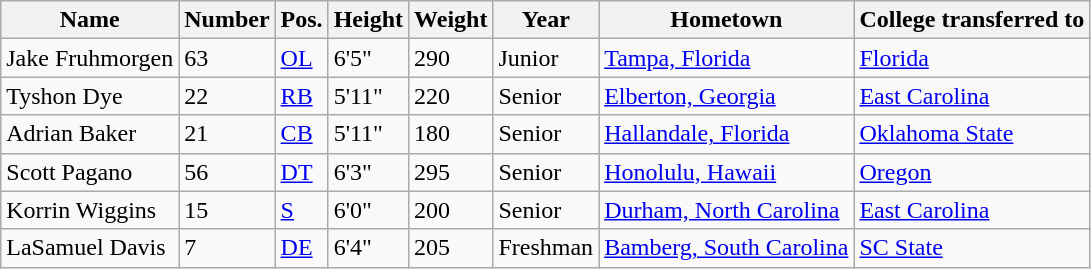<table class="wikitable sortable" border="1">
<tr>
<th>Name</th>
<th>Number</th>
<th>Pos.</th>
<th>Height</th>
<th>Weight</th>
<th>Year</th>
<th>Hometown</th>
<th>College transferred to</th>
</tr>
<tr>
<td sortname>Jake Fruhmorgen</td>
<td>63</td>
<td><a href='#'>OL</a></td>
<td>6'5"</td>
<td>290</td>
<td>Junior</td>
<td><a href='#'>Tampa, Florida</a></td>
<td><a href='#'>Florida</a></td>
</tr>
<tr>
<td sortname>Tyshon Dye</td>
<td>22</td>
<td><a href='#'>RB</a></td>
<td>5'11"</td>
<td>220</td>
<td> Senior</td>
<td><a href='#'>Elberton, Georgia</a></td>
<td><a href='#'>East Carolina</a></td>
</tr>
<tr>
<td sortname>Adrian Baker</td>
<td>21</td>
<td><a href='#'>CB</a></td>
<td>5'11"</td>
<td>180</td>
<td>  Senior</td>
<td><a href='#'>Hallandale, Florida</a></td>
<td><a href='#'>Oklahoma State</a></td>
</tr>
<tr>
<td sortname>Scott Pagano</td>
<td>56</td>
<td><a href='#'>DT</a></td>
<td>6'3"</td>
<td>295</td>
<td> Senior</td>
<td><a href='#'>Honolulu, Hawaii</a></td>
<td><a href='#'>Oregon</a></td>
</tr>
<tr>
<td sortname>Korrin Wiggins</td>
<td>15</td>
<td><a href='#'>S</a></td>
<td>6'0"</td>
<td>200</td>
<td> Senior</td>
<td><a href='#'>Durham, North Carolina</a></td>
<td><a href='#'>East Carolina</a></td>
</tr>
<tr>
<td sortname>LaSamuel Davis</td>
<td>7</td>
<td><a href='#'>DE</a></td>
<td>6'4"</td>
<td>205</td>
<td> Freshman</td>
<td><a href='#'>Bamberg, South Carolina</a></td>
<td><a href='#'>SC State</a><br></td>
</tr>
</table>
